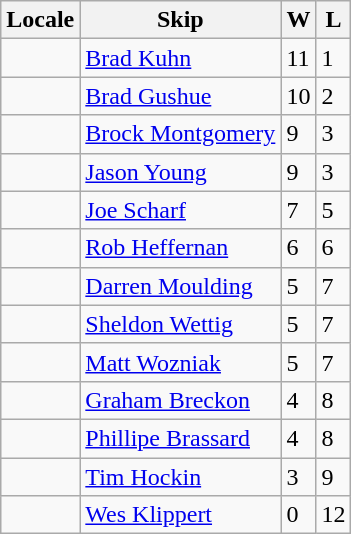<table class="wikitable" border="1">
<tr>
<th>Locale</th>
<th>Skip</th>
<th>W</th>
<th>L</th>
</tr>
<tr>
<td></td>
<td><a href='#'>Brad Kuhn</a></td>
<td>11</td>
<td>1</td>
</tr>
<tr>
<td></td>
<td><a href='#'>Brad Gushue</a></td>
<td>10</td>
<td>2</td>
</tr>
<tr>
<td></td>
<td><a href='#'>Brock Montgomery</a></td>
<td>9</td>
<td>3</td>
</tr>
<tr>
<td></td>
<td><a href='#'>Jason Young</a></td>
<td>9</td>
<td>3</td>
</tr>
<tr>
<td></td>
<td><a href='#'>Joe Scharf</a></td>
<td>7</td>
<td>5</td>
</tr>
<tr>
<td></td>
<td><a href='#'>Rob Heffernan</a></td>
<td>6</td>
<td>6</td>
</tr>
<tr>
<td></td>
<td><a href='#'>Darren Moulding</a></td>
<td>5</td>
<td>7</td>
</tr>
<tr>
<td></td>
<td><a href='#'>Sheldon Wettig</a></td>
<td>5</td>
<td>7</td>
</tr>
<tr>
<td></td>
<td><a href='#'>Matt Wozniak</a></td>
<td>5</td>
<td>7</td>
</tr>
<tr>
<td></td>
<td><a href='#'>Graham Breckon</a></td>
<td>4</td>
<td>8</td>
</tr>
<tr>
<td></td>
<td><a href='#'>Phillipe Brassard</a></td>
<td>4</td>
<td>8</td>
</tr>
<tr>
<td></td>
<td><a href='#'>Tim Hockin</a></td>
<td>3</td>
<td>9</td>
</tr>
<tr>
<td></td>
<td><a href='#'>Wes Klippert</a></td>
<td>0</td>
<td>12</td>
</tr>
</table>
